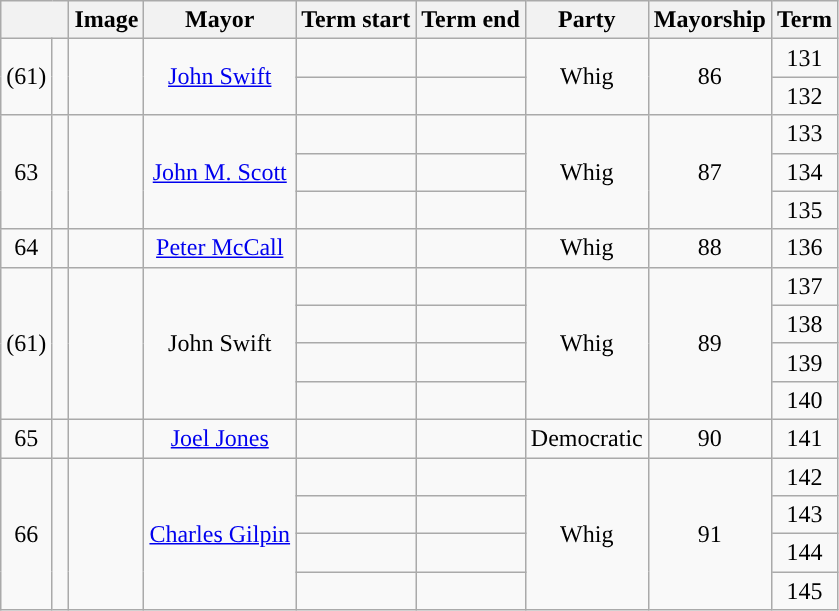<table class="wikitable" style="text-align: center;">
<tr>
<th scope="col" colspan="2"></th>
<th scope="col">Image</th>
<th scope="col">Mayor</th>
<th scope="col">Term start</th>
<th scope="col">Term end</th>
<th scope="col">Party</th>
<th scope="col">Mayorship</th>
<th scope="col">Term</th>
</tr>
<tr>
<td rowspan="2">(61)</td>
<td rowspan="2" style="background: "> </td>
<td rowspan="2"></td>
<td rowspan="2"><a href='#'>John Swift</a></td>
<td></td>
<td></td>
<td rowspan="2">Whig</td>
<td rowspan="2">86</td>
<td>131</td>
</tr>
<tr>
<td></td>
<td></td>
<td>132</td>
</tr>
<tr>
<td rowspan="3">63</td>
<td rowspan="3" style="background: "> </td>
<td rowspan="3"></td>
<td rowspan="3"><a href='#'>John M. Scott</a></td>
<td></td>
<td></td>
<td rowspan="3">Whig</td>
<td rowspan="3">87</td>
<td>133</td>
</tr>
<tr>
<td></td>
<td></td>
<td>134</td>
</tr>
<tr>
<td></td>
<td></td>
<td>135</td>
</tr>
<tr>
<td>64</td>
<td style="background: "> </td>
<td></td>
<td><a href='#'>Peter McCall</a></td>
<td></td>
<td></td>
<td>Whig</td>
<td>88</td>
<td>136</td>
</tr>
<tr>
<td rowspan="4">(61)</td>
<td rowspan="4" style="background: "> </td>
<td rowspan="4"></td>
<td rowspan="4">John Swift</td>
<td></td>
<td></td>
<td rowspan="4">Whig</td>
<td rowspan="4">89</td>
<td>137</td>
</tr>
<tr>
<td></td>
<td></td>
<td>138</td>
</tr>
<tr>
<td></td>
<td></td>
<td>139</td>
</tr>
<tr>
<td></td>
<td></td>
<td>140</td>
</tr>
<tr>
<td>65</td>
<td style="background: "> </td>
<td></td>
<td><a href='#'>Joel Jones</a></td>
<td></td>
<td></td>
<td>Democratic</td>
<td>90</td>
<td>141</td>
</tr>
<tr>
<td rowspan="4">66</td>
<td rowspan="4" style="background: "> </td>
<td rowspan="4"></td>
<td rowspan="4"><a href='#'>Charles Gilpin</a></td>
<td></td>
<td></td>
<td rowspan="4">Whig</td>
<td rowspan="4">91</td>
<td>142</td>
</tr>
<tr>
<td></td>
<td></td>
<td>143</td>
</tr>
<tr>
<td></td>
<td></td>
<td>144</td>
</tr>
<tr>
<td></td>
<td></td>
<td>145</td>
</tr>
</table>
